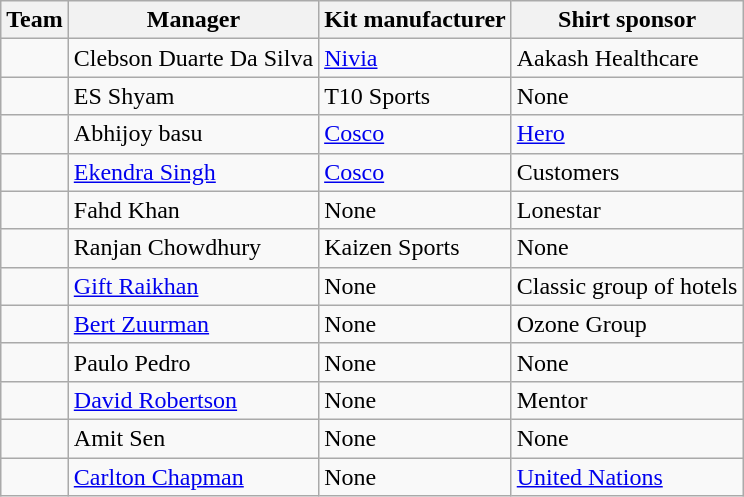<table class="wikitable sortable" style="text-align: left; font-size:100%">
<tr>
<th>Team</th>
<th>Manager</th>
<th>Kit manufacturer</th>
<th>Shirt sponsor</th>
</tr>
<tr>
<td></td>
<td> Clebson Duarte Da Silva</td>
<td><a href='#'>Nivia</a></td>
<td>Aakash Healthcare</td>
</tr>
<tr>
<td></td>
<td> ES Shyam</td>
<td>T10 Sports</td>
<td>None</td>
</tr>
<tr>
<td></td>
<td> Abhijoy basu</td>
<td><a href='#'>Cosco</a></td>
<td><a href='#'>Hero</a></td>
</tr>
<tr>
<td></td>
<td> <a href='#'>Ekendra Singh</a></td>
<td><a href='#'>Cosco</a></td>
<td>Customers</td>
</tr>
<tr>
<td></td>
<td> Fahd Khan</td>
<td>None</td>
<td>Lonestar</td>
</tr>
<tr>
<td></td>
<td> Ranjan Chowdhury</td>
<td>Kaizen Sports</td>
<td>None</td>
</tr>
<tr>
<td></td>
<td> <a href='#'>Gift Raikhan</a></td>
<td>None</td>
<td>Classic group of hotels</td>
</tr>
<tr>
<td></td>
<td> <a href='#'>Bert Zuurman</a></td>
<td>None</td>
<td>Ozone Group</td>
</tr>
<tr>
<td></td>
<td> Paulo Pedro</td>
<td>None</td>
<td>None</td>
</tr>
<tr>
<td></td>
<td> <a href='#'>David Robertson</a></td>
<td>None</td>
<td>Mentor</td>
</tr>
<tr>
<td></td>
<td> Amit Sen</td>
<td>None</td>
<td>None</td>
</tr>
<tr>
<td></td>
<td> <a href='#'>Carlton Chapman</a></td>
<td>None</td>
<td><a href='#'>United Nations</a></td>
</tr>
</table>
